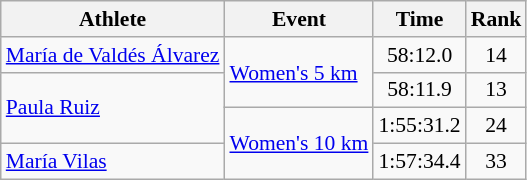<table class=wikitable style="font-size:90%;">
<tr>
<th>Athlete</th>
<th>Event</th>
<th>Time</th>
<th>Rank</th>
</tr>
<tr align=center>
<td align=left><a href='#'>María de Valdés Álvarez</a></td>
<td align=left rowspan=2><a href='#'>Women's 5 km</a></td>
<td>58:12.0</td>
<td>14</td>
</tr>
<tr align=center>
<td align=left rowspan=2><a href='#'>Paula Ruiz</a></td>
<td>58:11.9</td>
<td>13</td>
</tr>
<tr align=center>
<td align=left rowspan=2><a href='#'>Women's 10 km</a></td>
<td>1:55:31.2</td>
<td>24</td>
</tr>
<tr align=center>
<td align=left><a href='#'>María Vilas</a></td>
<td>1:57:34.4</td>
<td>33</td>
</tr>
</table>
